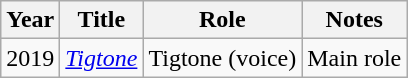<table class="wikitable sortable">
<tr>
<th>Year</th>
<th>Title</th>
<th>Role</th>
<th class="unsortable">Notes</th>
</tr>
<tr>
<td>2019</td>
<td><em><a href='#'>Tigtone</a></em></td>
<td>Tigtone (voice)</td>
<td>Main role</td>
</tr>
</table>
